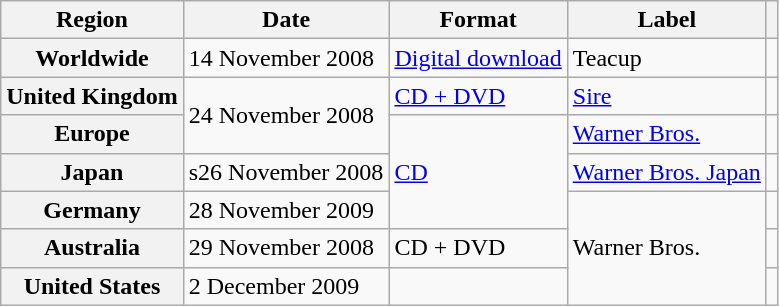<table class="wikitable plainrowheaders">
<tr>
<th scope="col">Region</th>
<th scope="col">Date</th>
<th scope="col">Format</th>
<th scope="col">Label</th>
<th scope="col"></th>
</tr>
<tr>
<th scope="row">Worldwide</th>
<td>14 November 2008</td>
<td><a href='#'>Digital download</a></td>
<td>Teacup</td>
<td align="center"></td>
</tr>
<tr>
<th scope="row">United Kingdom</th>
<td rowspan="2">24 November 2008</td>
<td><a href='#'>CD + DVD</a> </td>
<td><a href='#'>Sire</a></td>
<td align="center"></td>
</tr>
<tr>
<th scope="row">Europe</th>
<td rowspan="3"><a href='#'>CD</a> </td>
<td><a href='#'>Warner Bros.</a></td>
<td align="center"></td>
</tr>
<tr>
<th scope="row">Japan</th>
<td>s26 November 2008</td>
<td><a href='#'>Warner Bros. Japan</a></td>
<td align="center"></td>
</tr>
<tr>
<th scope="row">Germany</th>
<td>28 November 2009</td>
<td rowspan="3">Warner Bros.</td>
<td align="center"></td>
</tr>
<tr>
<th scope="row">Australia</th>
<td>29 November 2008</td>
<td>CD + DVD </td>
<td align="center"></td>
</tr>
<tr>
<th scope="row">United States</th>
<td>2 December 2009</td>
<td></td>
<td align="center"></td>
</tr>
</table>
